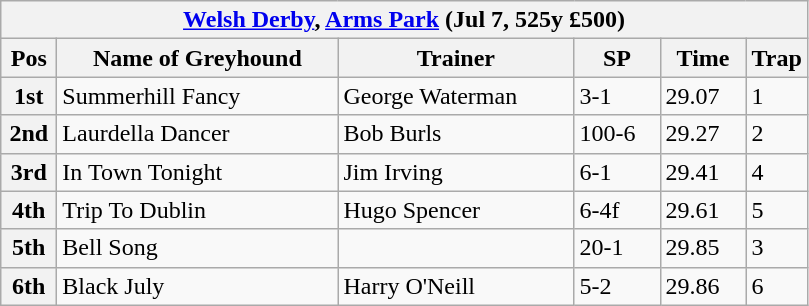<table class="wikitable">
<tr>
<th colspan="6"><a href='#'>Welsh Derby</a>, <a href='#'>Arms Park</a> (Jul 7, 525y £500)</th>
</tr>
<tr>
<th width=30>Pos</th>
<th width=180>Name of Greyhound</th>
<th width=150>Trainer</th>
<th width=50>SP</th>
<th width=50>Time</th>
<th width=30>Trap</th>
</tr>
<tr>
<th>1st</th>
<td>Summerhill Fancy</td>
<td>George Waterman</td>
<td>3-1</td>
<td>29.07</td>
<td>1</td>
</tr>
<tr>
<th>2nd</th>
<td>Laurdella Dancer</td>
<td>Bob Burls</td>
<td>100-6</td>
<td>29.27</td>
<td>2</td>
</tr>
<tr>
<th>3rd</th>
<td>In Town Tonight</td>
<td>Jim Irving</td>
<td>6-1</td>
<td>29.41</td>
<td>4</td>
</tr>
<tr>
<th>4th</th>
<td>Trip To Dublin</td>
<td>Hugo Spencer</td>
<td>6-4f</td>
<td>29.61</td>
<td>5</td>
</tr>
<tr>
<th>5th</th>
<td>Bell Song</td>
<td></td>
<td>20-1</td>
<td>29.85</td>
<td>3</td>
</tr>
<tr>
<th>6th</th>
<td>Black July</td>
<td>Harry O'Neill</td>
<td>5-2</td>
<td>29.86</td>
<td>6</td>
</tr>
</table>
